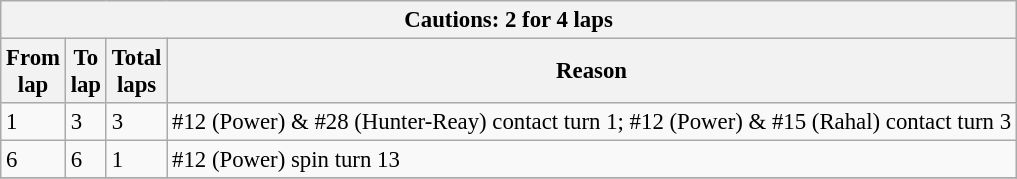<table class="wikitable" style="font-size: 95%">
<tr>
<th colspan=4>Cautions: 2 for 4 laps</th>
</tr>
<tr>
<th>From<br>lap</th>
<th>To<br>lap</th>
<th>Total<br>laps</th>
<th>Reason</th>
</tr>
<tr>
<td>1</td>
<td>3</td>
<td>3</td>
<td>#12 (Power) & #28 (Hunter-Reay) contact turn 1; #12 (Power) & #15 (Rahal) contact turn 3</td>
</tr>
<tr>
<td>6</td>
<td>6</td>
<td>1</td>
<td>#12 (Power) spin turn 13</td>
</tr>
<tr>
</tr>
</table>
